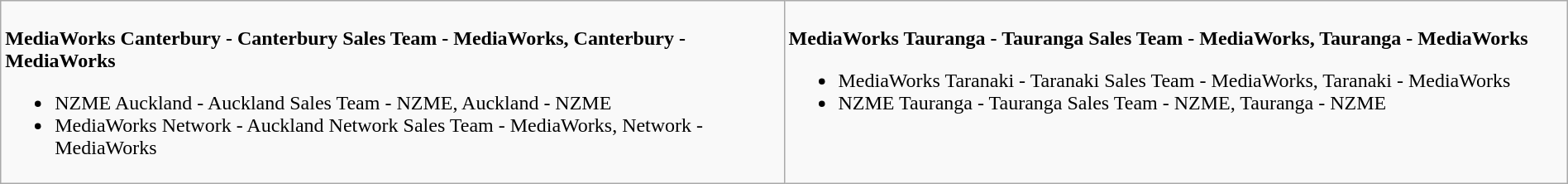<table class=wikitable width="100%">
<tr>
<td valign="top" width="50%"><br>
<strong>MediaWorks Canterbury - Canterbury Sales Team - MediaWorks, Canterbury - MediaWorks</strong><ul><li>NZME Auckland - Auckland Sales Team - NZME, Auckland - NZME</li><li>MediaWorks Network - Auckland Network Sales Team - MediaWorks, Network - MediaWorks</li></ul></td>
<td valign="top"  width="50%"><br>
<strong>MediaWorks Tauranga - Tauranga Sales Team - MediaWorks, Tauranga - MediaWorks</strong><ul><li>MediaWorks Taranaki - Taranaki Sales Team - MediaWorks, Taranaki - MediaWorks</li><li>NZME Tauranga - Tauranga Sales Team - NZME, Tauranga - NZME</li></ul></td>
</tr>
</table>
